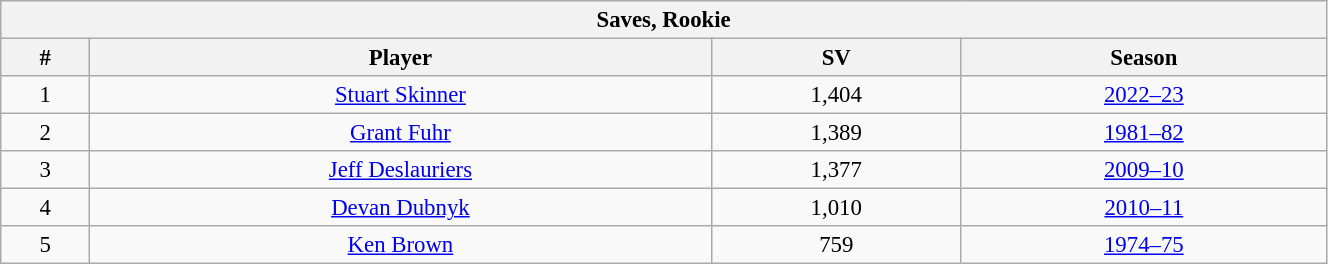<table class="wikitable" style="text-align: center; font-size: 95%" width="70%">
<tr>
<th colspan="4">Saves, Rookie</th>
</tr>
<tr>
<th>#</th>
<th>Player</th>
<th>SV</th>
<th>Season</th>
</tr>
<tr>
<td>1</td>
<td><a href='#'>Stuart Skinner</a></td>
<td>1,404</td>
<td><a href='#'>2022–23</a></td>
</tr>
<tr>
<td>2</td>
<td><a href='#'>Grant Fuhr</a></td>
<td>1,389</td>
<td><a href='#'>1981–82</a></td>
</tr>
<tr>
<td>3</td>
<td><a href='#'>Jeff Deslauriers</a></td>
<td>1,377</td>
<td><a href='#'>2009–10</a></td>
</tr>
<tr>
<td>4</td>
<td><a href='#'>Devan Dubnyk</a></td>
<td>1,010</td>
<td><a href='#'>2010–11</a></td>
</tr>
<tr>
<td>5</td>
<td><a href='#'>Ken Brown</a></td>
<td>759</td>
<td><a href='#'>1974–75</a></td>
</tr>
</table>
